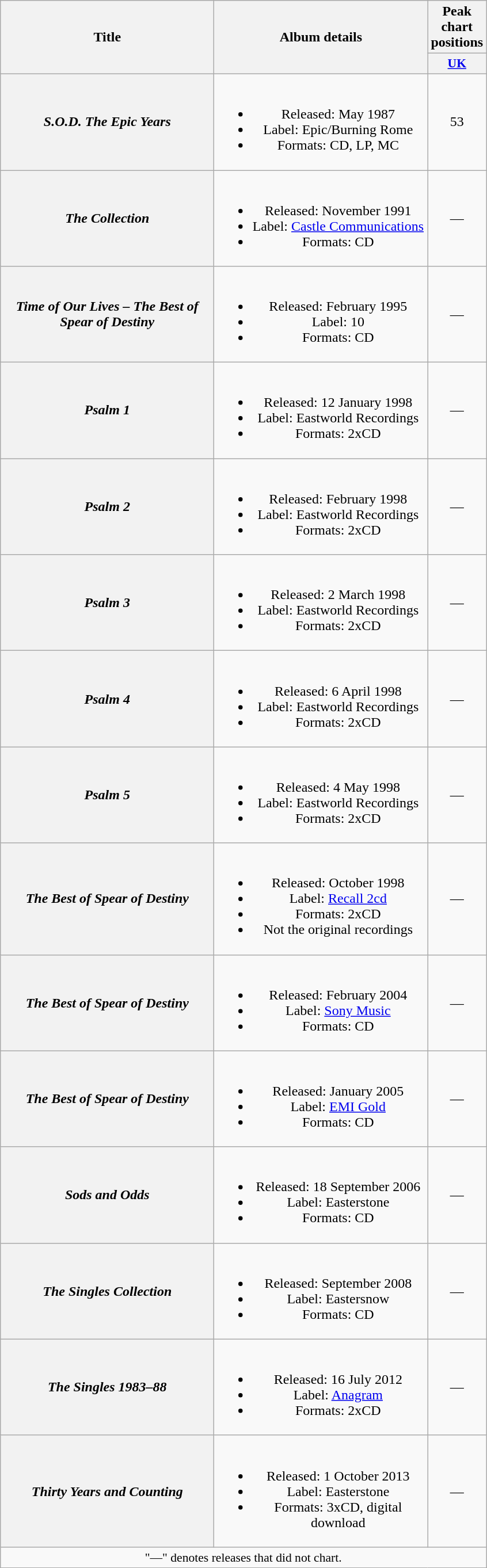<table class="wikitable plainrowheaders" style="text-align:center;">
<tr>
<th rowspan="2" scope="col" style="width:15em;">Title</th>
<th rowspan="2" scope="col" style="width:15em;">Album details</th>
<th>Peak chart positions</th>
</tr>
<tr>
<th scope="col" style="width:2em;font-size:90%;"><a href='#'>UK</a><br></th>
</tr>
<tr>
<th scope="row"><em>S.O.D. The Epic Years</em></th>
<td><br><ul><li>Released: May 1987</li><li>Label: Epic/Burning Rome</li><li>Formats: CD, LP, MC</li></ul></td>
<td>53</td>
</tr>
<tr>
<th scope="row"><em>The Collection</em></th>
<td><br><ul><li>Released: November 1991</li><li>Label: <a href='#'>Castle Communications</a></li><li>Formats: CD</li></ul></td>
<td>—</td>
</tr>
<tr>
<th scope="row"><em>Time of Our Lives – The Best of Spear of Destiny</em></th>
<td><br><ul><li>Released: February 1995</li><li>Label: 10</li><li>Formats: CD</li></ul></td>
<td>—</td>
</tr>
<tr>
<th scope="row"><em>Psalm 1</em></th>
<td><br><ul><li>Released: 12 January 1998</li><li>Label: Eastworld Recordings</li><li>Formats: 2xCD</li></ul></td>
<td>—</td>
</tr>
<tr>
<th scope="row"><em>Psalm 2</em></th>
<td><br><ul><li>Released: February 1998</li><li>Label: Eastworld Recordings</li><li>Formats: 2xCD</li></ul></td>
<td>—</td>
</tr>
<tr>
<th scope="row"><em>Psalm 3</em></th>
<td><br><ul><li>Released: 2 March 1998</li><li>Label: Eastworld Recordings</li><li>Formats: 2xCD</li></ul></td>
<td>—</td>
</tr>
<tr>
<th scope="row"><em>Psalm 4</em></th>
<td><br><ul><li>Released: 6 April 1998</li><li>Label: Eastworld Recordings</li><li>Formats: 2xCD</li></ul></td>
<td>—</td>
</tr>
<tr>
<th scope="row"><em>Psalm 5</em></th>
<td><br><ul><li>Released: 4 May 1998</li><li>Label: Eastworld Recordings</li><li>Formats: 2xCD</li></ul></td>
<td>—</td>
</tr>
<tr>
<th scope="row"><em>The Best of Spear of Destiny</em></th>
<td><br><ul><li>Released: October 1998</li><li>Label: <a href='#'>Recall 2cd</a></li><li>Formats: 2xCD</li><li>Not the original recordings</li></ul></td>
<td>—</td>
</tr>
<tr>
<th scope="row"><em>The Best of Spear of Destiny</em></th>
<td><br><ul><li>Released: February 2004</li><li>Label: <a href='#'>Sony Music</a></li><li>Formats: CD</li></ul></td>
<td>—</td>
</tr>
<tr>
<th scope="row"><em>The Best of Spear of Destiny</em></th>
<td><br><ul><li>Released: January 2005</li><li>Label: <a href='#'>EMI Gold</a></li><li>Formats: CD</li></ul></td>
<td>—</td>
</tr>
<tr>
<th scope="row"><em>Sods and Odds</em></th>
<td><br><ul><li>Released: 18 September 2006</li><li>Label: Easterstone</li><li>Formats: CD</li></ul></td>
<td>—</td>
</tr>
<tr>
<th scope="row"><em>The Singles Collection</em></th>
<td><br><ul><li>Released: September 2008</li><li>Label: Eastersnow</li><li>Formats: CD</li></ul></td>
<td>—</td>
</tr>
<tr>
<th scope="row"><em>The Singles 1983–88</em></th>
<td><br><ul><li>Released: 16 July 2012</li><li>Label: <a href='#'>Anagram</a></li><li>Formats: 2xCD</li></ul></td>
<td>—</td>
</tr>
<tr>
<th scope="row"><em>Thirty Years and Counting</em></th>
<td><br><ul><li>Released: 1 October 2013</li><li>Label: Easterstone</li><li>Formats: 3xCD, digital download</li></ul></td>
<td>—</td>
</tr>
<tr>
<td colspan="3" style="font-size:90%">"—" denotes releases that did not chart.</td>
</tr>
</table>
